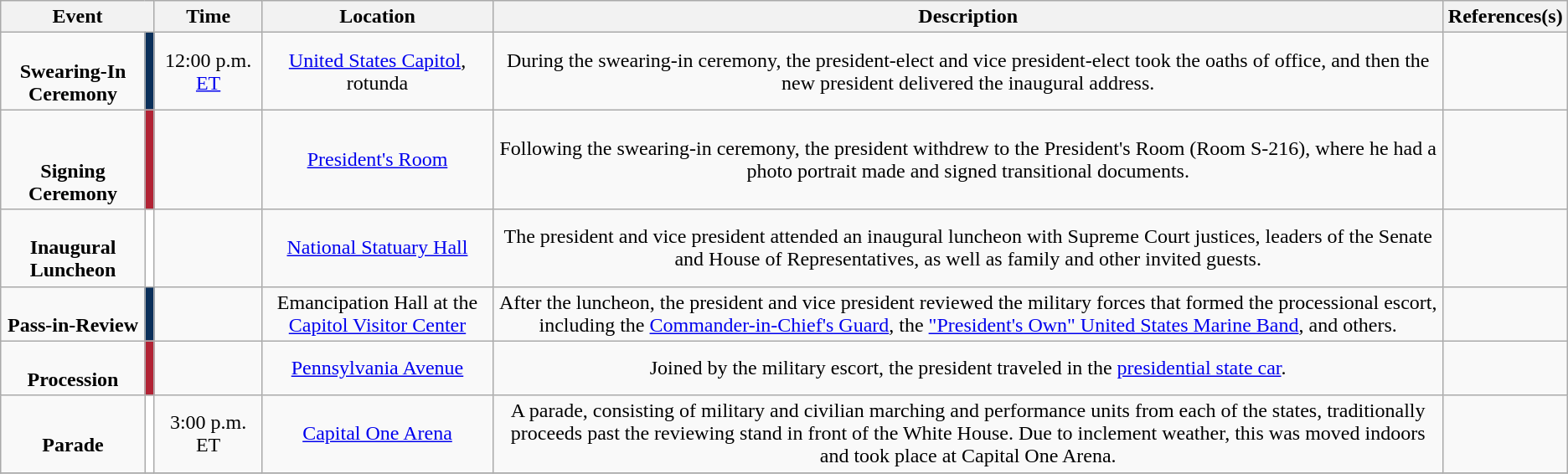<table class="wikitable" style="text-align:center">
<tr>
<th colspan=2>Event</th>
<th>Time</th>
<th>Location</th>
<th>Description</th>
<th>References(s)</th>
</tr>
<tr>
<td><br><strong>Swearing-In Ceremony</strong></td>
<td style="background:#0A2F5A;"></td>
<td January 20, 2025>12:00 p.m. <a href='#'>ET</a></td>
<td><a href='#'>United States Capitol</a>, rotunda</td>
<td>During the swearing-in ceremony, the president-elect and vice president-elect took the oaths of office, and then the new president delivered the inaugural address.</td>
<td style="text-align: center;"></td>
</tr>
<tr>
<td><br><br><strong>Signing Ceremony</strong></td>
<td style="background:#B22234;"></td>
<td></td>
<td><a href='#'>President's Room</a></td>
<td>Following the swearing-in ceremony, the president withdrew to the President's Room (Room S-216), where he had a photo portrait made and signed transitional documents.</td>
<td style="text-align: center;"></td>
</tr>
<tr>
<td><br><strong>Inaugural Luncheon</strong></td>
<td style="background:#ffffff;"></td>
<td></td>
<td><a href='#'>National Statuary Hall</a></td>
<td>The president and vice president attended an inaugural luncheon with Supreme Court justices, leaders of the Senate and House of Representatives, as well as family and other invited guests.</td>
<td style="text-align: center;"></td>
</tr>
<tr>
<td><br><strong>Pass-in-Review</strong></td>
<td style="background:#0A2F5A;"></td>
<td></td>
<td>Emancipation Hall at the <a href='#'>Capitol Visitor Center</a></td>
<td>After the luncheon, the president and vice president reviewed the military forces that formed the processional escort, including the <a href='#'>Commander-in-Chief's Guard</a>, the <a href='#'>"President's Own" United States Marine Band</a>, and others.</td>
<td style="text-align: center;"></td>
</tr>
<tr>
<td><br><strong>Procession</strong></td>
<td style="background:#B22234;"></td>
<td></td>
<td><a href='#'>Pennsylvania Avenue</a></td>
<td>Joined by the military escort, the president traveled in the <a href='#'>presidential state car</a>.</td>
<td style="text-align: center;"></td>
</tr>
<tr>
<td><br><strong>Parade</strong></td>
<td style="background:#ffffff;"></td>
<td>3:00 p.m. ET</td>
<td><a href='#'>Capital One Arena</a></td>
<td>A parade, consisting of military and civilian marching and performance units from each of the states, traditionally proceeds past the reviewing stand in front of the White House. Due to inclement weather, this was moved indoors and took place at Capital One Arena.</td>
<td style="text-align: center;"></td>
</tr>
<tr>
</tr>
</table>
